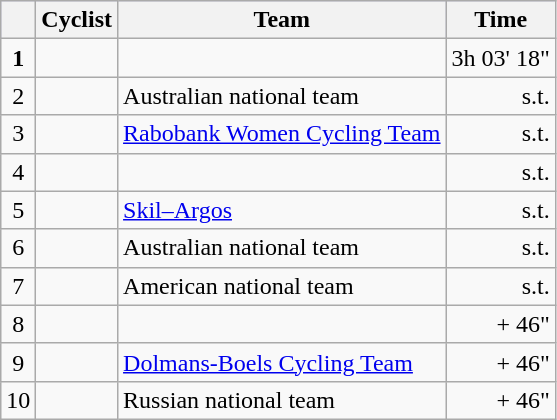<table class="wikitable">
<tr style="background:#ccccff;">
<th></th>
<th>Cyclist</th>
<th>Team</th>
<th>Time</th>
</tr>
<tr>
<td align=center><strong>1</strong></td>
<td></td>
<td></td>
<td align=right>3h 03' 18"</td>
</tr>
<tr>
<td align=center>2</td>
<td></td>
<td>Australian national team</td>
<td align=right>s.t.</td>
</tr>
<tr>
<td align=center>3</td>
<td></td>
<td><a href='#'>Rabobank Women Cycling Team</a></td>
<td align=right>s.t.</td>
</tr>
<tr>
<td align=center>4</td>
<td></td>
<td></td>
<td align=right>s.t.</td>
</tr>
<tr>
<td align=center>5</td>
<td></td>
<td><a href='#'>Skil–Argos</a></td>
<td align=right>s.t.</td>
</tr>
<tr>
<td align=center>6</td>
<td></td>
<td>Australian national team</td>
<td align=right>s.t.</td>
</tr>
<tr>
<td align=center>7</td>
<td></td>
<td>American national team</td>
<td align=right>s.t.</td>
</tr>
<tr>
<td align=center>8</td>
<td></td>
<td></td>
<td align=right>+ 46"</td>
</tr>
<tr>
<td align=center>9</td>
<td></td>
<td><a href='#'>Dolmans-Boels Cycling Team</a></td>
<td align=right>+ 46"</td>
</tr>
<tr>
<td align=center>10</td>
<td></td>
<td>Russian national team</td>
<td align=right>+ 46"</td>
</tr>
</table>
